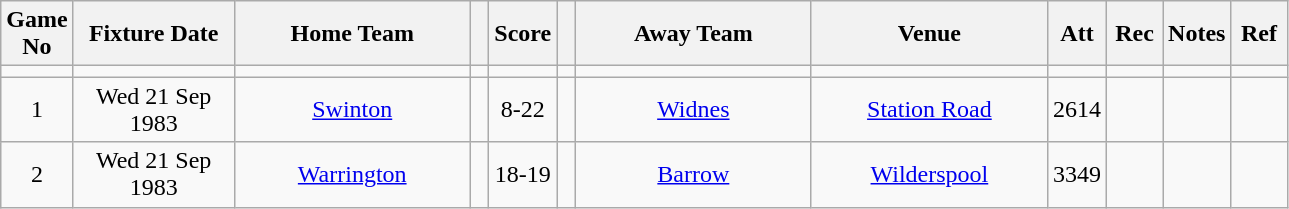<table class="wikitable" style="text-align:center;">
<tr>
<th width=20 abbr="No">Game No</th>
<th width=100 abbr="Date">Fixture Date</th>
<th width=150 abbr="Home Team">Home Team</th>
<th width=5 abbr="space"></th>
<th width=20 abbr="Score">Score</th>
<th width=5 abbr="space"></th>
<th width=150 abbr="Away Team">Away Team</th>
<th width=150 abbr="Venue">Venue</th>
<th width=30 abbr="Att">Att</th>
<th width=30 abbr="Rec">Rec</th>
<th width=20 abbr="Notes">Notes</th>
<th width=30 abbr="Ref">Ref</th>
</tr>
<tr>
<td></td>
<td></td>
<td></td>
<td></td>
<td></td>
<td></td>
<td></td>
<td></td>
<td></td>
<td></td>
<td></td>
</tr>
<tr>
<td>1</td>
<td>Wed 21 Sep 1983</td>
<td><a href='#'>Swinton</a></td>
<td></td>
<td>8-22</td>
<td></td>
<td><a href='#'>Widnes</a></td>
<td><a href='#'>Station Road</a></td>
<td>2614</td>
<td></td>
<td></td>
<td></td>
</tr>
<tr>
<td>2</td>
<td>Wed 21 Sep 1983</td>
<td><a href='#'>Warrington</a></td>
<td></td>
<td>18-19</td>
<td></td>
<td><a href='#'>Barrow</a></td>
<td><a href='#'>Wilderspool</a></td>
<td>3349</td>
<td></td>
<td></td>
<td></td>
</tr>
</table>
